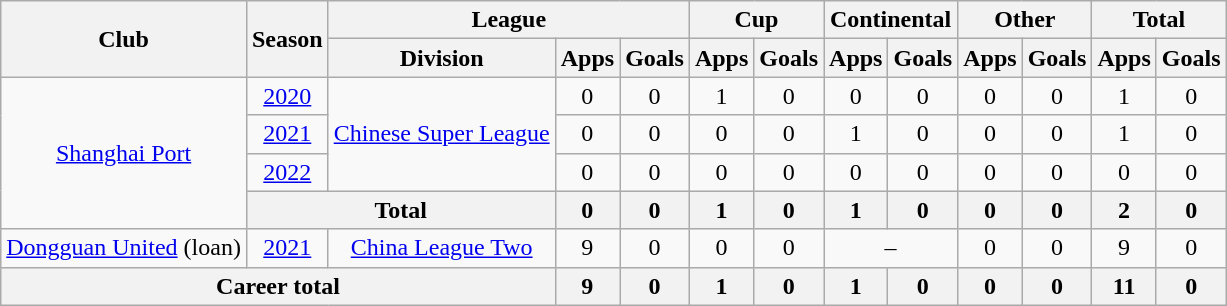<table class="wikitable" style="text-align: center">
<tr>
<th rowspan="2">Club</th>
<th rowspan="2">Season</th>
<th colspan="3">League</th>
<th colspan="2">Cup</th>
<th colspan="2">Continental</th>
<th colspan="2">Other</th>
<th colspan="2">Total</th>
</tr>
<tr>
<th>Division</th>
<th>Apps</th>
<th>Goals</th>
<th>Apps</th>
<th>Goals</th>
<th>Apps</th>
<th>Goals</th>
<th>Apps</th>
<th>Goals</th>
<th>Apps</th>
<th>Goals</th>
</tr>
<tr>
<td rowspan="4"><a href='#'>Shanghai Port</a></td>
<td><a href='#'>2020</a></td>
<td rowspan="3"><a href='#'>Chinese Super League</a></td>
<td>0</td>
<td>0</td>
<td>1</td>
<td>0</td>
<td>0</td>
<td>0</td>
<td>0</td>
<td>0</td>
<td>1</td>
<td>0</td>
</tr>
<tr>
<td><a href='#'>2021</a></td>
<td>0</td>
<td>0</td>
<td>0</td>
<td>0</td>
<td>1</td>
<td>0</td>
<td>0</td>
<td>0</td>
<td>1</td>
<td>0</td>
</tr>
<tr>
<td><a href='#'>2022</a></td>
<td>0</td>
<td>0</td>
<td>0</td>
<td>0</td>
<td>0</td>
<td>0</td>
<td>0</td>
<td>0</td>
<td>0</td>
<td>0</td>
</tr>
<tr>
<th colspan=2>Total</th>
<th>0</th>
<th>0</th>
<th>1</th>
<th>0</th>
<th>1</th>
<th>0</th>
<th>0</th>
<th>0</th>
<th>2</th>
<th>0</th>
</tr>
<tr>
<td><a href='#'>Dongguan United</a> (loan)</td>
<td><a href='#'>2021</a></td>
<td><a href='#'>China League Two</a></td>
<td>9</td>
<td>0</td>
<td>0</td>
<td>0</td>
<td colspan="2">–</td>
<td>0</td>
<td>0</td>
<td>9</td>
<td>0</td>
</tr>
<tr>
<th colspan=3>Career total</th>
<th>9</th>
<th>0</th>
<th>1</th>
<th>0</th>
<th>1</th>
<th>0</th>
<th>0</th>
<th>0</th>
<th>11</th>
<th>0</th>
</tr>
</table>
